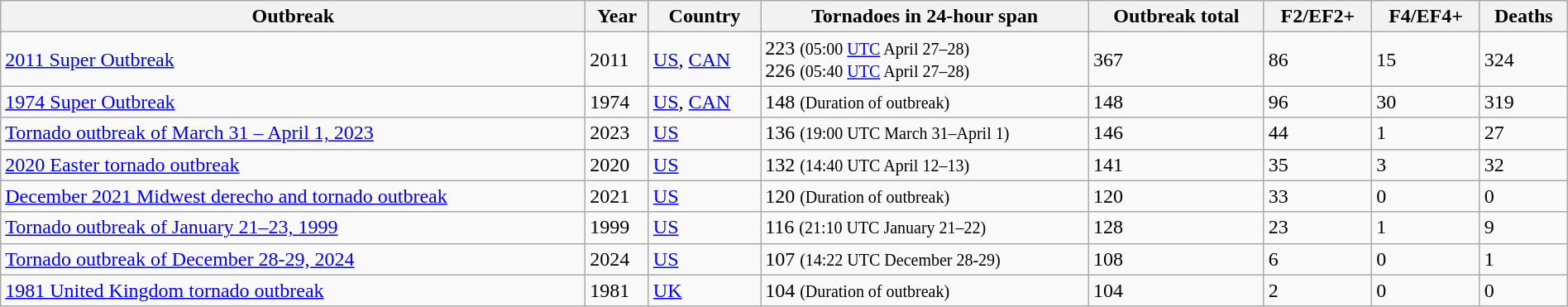<table class="wikitable sortable" style="width:100%;">
<tr>
<th scope="col">Outbreak</th>
<th scope="col">Year</th>
<th scope="col">Country</th>
<th scope="col">Tornadoes in 24-hour span</th>
<th scope="col">Outbreak total</th>
<th scope="col">F2/EF2+</th>
<th scope="col">F4/EF4+</th>
<th scope="col">Deaths</th>
</tr>
<tr>
<td><a href='#'>2011 Super Outbreak</a></td>
<td>2011</td>
<td><a href='#'>US</a>, <a href='#'>CAN</a></td>
<td>223 <small>(05:00 <a href='#'>UTC</a> April 27–28)</small><br>226 <small>(05:40 <a href='#'>UTC</a> April 27–28)</small></td>
<td>367</td>
<td>86</td>
<td>15</td>
<td>324</td>
</tr>
<tr>
<td><a href='#'>1974 Super Outbreak</a></td>
<td>1974</td>
<td><a href='#'>US</a>, <a href='#'>CAN</a></td>
<td>148 <small>(Duration of outbreak)</small></td>
<td>148</td>
<td>96</td>
<td>30</td>
<td>319</td>
</tr>
<tr>
<td><a href='#'>Tornado outbreak of March 31 – April 1, 2023</a></td>
<td>2023</td>
<td><a href='#'>US</a></td>
<td>136 <small>(19:00 UTC March 31–April 1)</small></td>
<td>146</td>
<td>44</td>
<td>1</td>
<td>27</td>
</tr>
<tr>
<td><a href='#'>2020 Easter tornado outbreak</a></td>
<td>2020</td>
<td><a href='#'>US</a></td>
<td>132 <small>(14:40 UTC April 12–13)</small></td>
<td>141</td>
<td>35</td>
<td>3</td>
<td>32</td>
</tr>
<tr>
<td><a href='#'>December 2021 Midwest derecho and tornado outbreak</a></td>
<td>2021</td>
<td><a href='#'>US</a></td>
<td>120 <small>(Duration of outbreak)</small></td>
<td>120</td>
<td>33</td>
<td>0</td>
<td>0</td>
</tr>
<tr>
<td><a href='#'>Tornado outbreak of January 21–23, 1999</a></td>
<td>1999</td>
<td><a href='#'>US</a></td>
<td>116 <small>(21:10 UTC January 21–22)</small></td>
<td>128</td>
<td>23</td>
<td>1</td>
<td>9</td>
</tr>
<tr>
<td><a href='#'>Tornado outbreak of December 28-29, 2024</a></td>
<td>2024</td>
<td><a href='#'>US</a></td>
<td>107 <small>(14:22 UTC December 28-29)</small></td>
<td>108</td>
<td>6</td>
<td>0</td>
<td>1</td>
</tr>
<tr>
<td><a href='#'>1981 United Kingdom tornado outbreak</a></td>
<td>1981</td>
<td><a href='#'>UK</a></td>
<td>104 <small>(Duration of outbreak)</small></td>
<td>104</td>
<td>2</td>
<td>0</td>
<td>0</td>
</tr>
</table>
